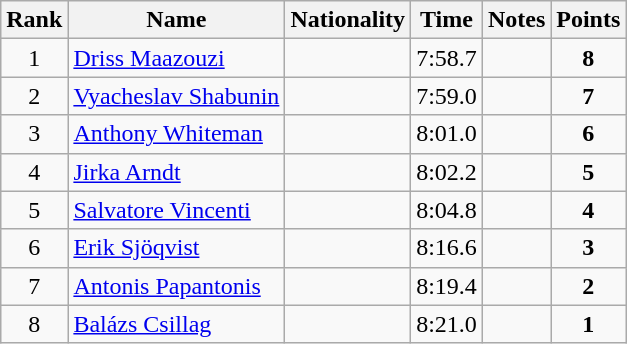<table class="wikitable sortable" style="text-align:center">
<tr>
<th>Rank</th>
<th>Name</th>
<th>Nationality</th>
<th>Time</th>
<th>Notes</th>
<th>Points</th>
</tr>
<tr>
<td>1</td>
<td align=left><a href='#'>Driss Maazouzi</a></td>
<td align=left></td>
<td>7:58.7</td>
<td></td>
<td><strong>8</strong></td>
</tr>
<tr>
<td>2</td>
<td align=left><a href='#'>Vyacheslav Shabunin</a></td>
<td align=left></td>
<td>7:59.0</td>
<td></td>
<td><strong>7</strong></td>
</tr>
<tr>
<td>3</td>
<td align=left><a href='#'>Anthony Whiteman</a></td>
<td align=left></td>
<td>8:01.0</td>
<td></td>
<td><strong>6</strong></td>
</tr>
<tr>
<td>4</td>
<td align=left><a href='#'>Jirka Arndt</a></td>
<td align=left></td>
<td>8:02.2</td>
<td></td>
<td><strong>5</strong></td>
</tr>
<tr>
<td>5</td>
<td align=left><a href='#'>Salvatore Vincenti</a></td>
<td align=left></td>
<td>8:04.8</td>
<td></td>
<td><strong>4</strong></td>
</tr>
<tr>
<td>6</td>
<td align=left><a href='#'>Erik Sjöqvist</a></td>
<td align=left></td>
<td>8:16.6</td>
<td></td>
<td><strong>3</strong></td>
</tr>
<tr>
<td>7</td>
<td align=left><a href='#'>Antonis Papantonis</a></td>
<td align=left></td>
<td>8:19.4</td>
<td></td>
<td><strong>2</strong></td>
</tr>
<tr>
<td>8</td>
<td align=left><a href='#'>Balázs Csillag</a></td>
<td align=left></td>
<td>8:21.0</td>
<td></td>
<td><strong>1</strong></td>
</tr>
</table>
